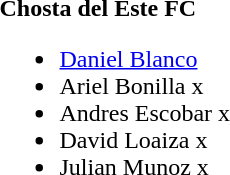<table>
<tr>
<td><strong>Chosta del Este FC</strong><br><ul><li> <a href='#'>Daniel Blanco</a></li><li> Ariel Bonilla x</li><li> Andres Escobar x</li><li> David Loaiza x</li><li> Julian Munoz x</li></ul></td>
</tr>
</table>
